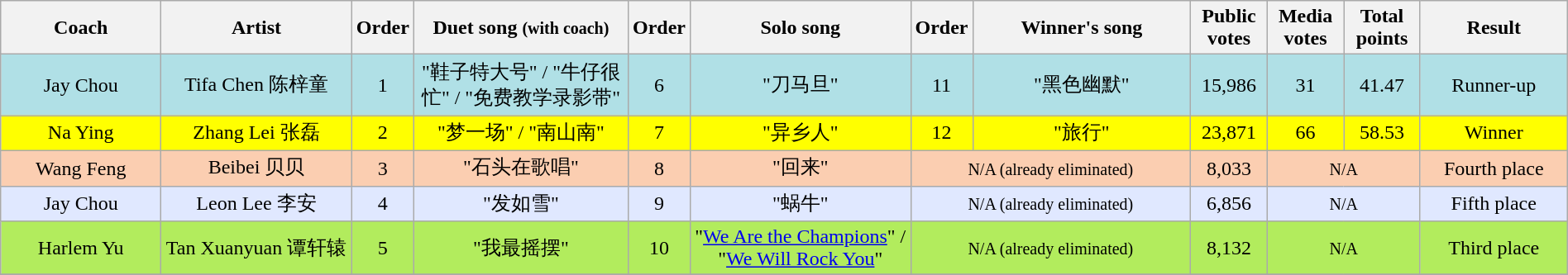<table class="wikitable" style="text-align:center; width:100%;">
<tr>
<th scope="col" width="11%">Coach</th>
<th scope="col" width="13%">Artist</th>
<th scope="col" width="2%">Order</th>
<th scope="col" width="15%">Duet song <small>(with coach)</small></th>
<th scope="col" width="2%">Order</th>
<th scope="col" width="15%">Solo song</th>
<th scope="col" width="2%">Order</th>
<th scope="col" width="15%">Winner's song</th>
<th scope="col" width="5%">Public votes</th>
<th scope="col" width="5%">Media votes</th>
<th scope="col" width="5%">Total points</th>
<th scope="col" width="10%">Result</th>
</tr>
<tr style="background:#B0E0E6;">
<td>Jay Chou</td>
<td>Tifa Chen 陈梓童</td>
<td>1</td>
<td>"鞋子特大号" / "牛仔很忙" / "免费教学录影带"</td>
<td>6</td>
<td>"刀马旦"</td>
<td>11</td>
<td>"黑色幽默"</td>
<td>15,986</td>
<td>31</td>
<td>41.47</td>
<td>Runner-up</td>
</tr>
<tr style="background:yellow;">
<td>Na Ying</td>
<td>Zhang Lei 张磊</td>
<td>2</td>
<td>"梦一场" / "南山南"</td>
<td>7</td>
<td>"异乡人"</td>
<td>12</td>
<td>"旅行"</td>
<td>23,871</td>
<td>66</td>
<td>58.53</td>
<td>Winner</td>
</tr>
<tr style="background:#FBCEB1;">
<td>Wang Feng</td>
<td>Beibei 贝贝</td>
<td>3</td>
<td>"石头在歌唱"</td>
<td>8</td>
<td>"回来"</td>
<td colspan=2><small>N/A (already eliminated)</small></td>
<td>8,033</td>
<td colspan=2><small>N/A</small></td>
<td>Fourth place</td>
</tr>
<tr style="background:#E0E8FF;">
<td>Jay Chou</td>
<td>Leon Lee 李安</td>
<td>4</td>
<td>"发如雪"</td>
<td>9</td>
<td>"蜗牛"</td>
<td colspan=2><small>N/A (already eliminated)</small></td>
<td>6,856</td>
<td colspan=2><small>N/A</small></td>
<td>Fifth place</td>
</tr>
<tr style="background:#B2EC5D;">
<td>Harlem Yu</td>
<td>Tan Xuanyuan 谭轩辕</td>
<td>5</td>
<td>"我最摇摆"</td>
<td>10</td>
<td>"<a href='#'>We Are the Champions</a>" / "<a href='#'>We Will Rock You</a>"</td>
<td colspan=2><small>N/A (already eliminated)</small></td>
<td>8,132</td>
<td colspan=2><small>N/A</small></td>
<td>Third place</td>
</tr>
<tr>
</tr>
</table>
